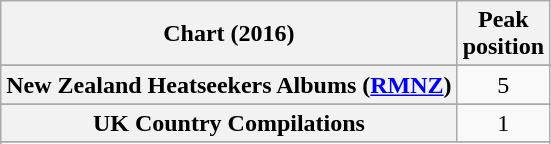<table class="wikitable sortable plainrowheaders" style="text-align:center">
<tr>
<th scope="col">Chart (2016)</th>
<th scope="col">Peak<br> position</th>
</tr>
<tr>
</tr>
<tr>
</tr>
<tr>
</tr>
<tr>
</tr>
<tr>
<th scope="row">New Zealand Heatseekers Albums (<a href='#'>RMNZ</a>)</th>
<td>5</td>
</tr>
<tr>
</tr>
<tr>
</tr>
<tr>
</tr>
<tr>
<th scope = "row">UK Country Compilations</th>
<td align="center">1</td>
</tr>
<tr>
</tr>
<tr>
</tr>
</table>
